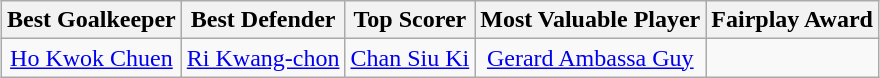<table class="wikitable" style="margin: 0 auto;">
<tr>
<th>Best Goalkeeper</th>
<th>Best Defender</th>
<th>Top Scorer</th>
<th>Most Valuable Player</th>
<th>Fairplay Award</th>
</tr>
<tr>
<td align=center> <a href='#'>Ho Kwok Chuen</a></td>
<td align=center> <a href='#'>Ri Kwang-chon</a></td>
<td align=center> <a href='#'>Chan Siu Ki</a></td>
<td align=center> <a href='#'>Gerard Ambassa Guy</a></td>
<td align=center></td>
</tr>
</table>
